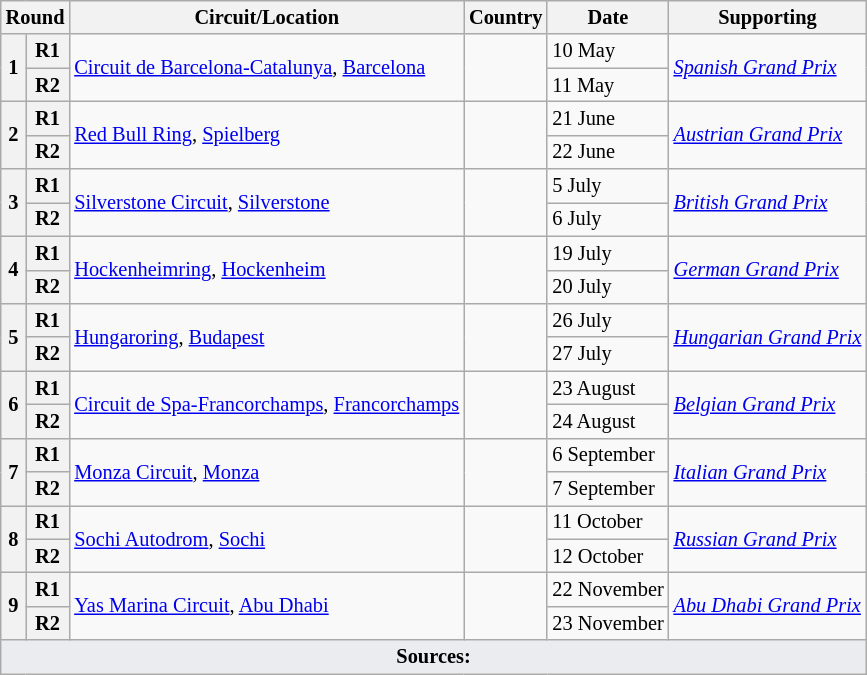<table class="wikitable" style="font-size: 85%;">
<tr>
<th colspan=2>Round</th>
<th>Circuit/Location</th>
<th>Country</th>
<th>Date</th>
<th>Supporting</th>
</tr>
<tr>
<th rowspan=2>1</th>
<th>R1</th>
<td rowspan=2><a href='#'>Circuit de Barcelona-Catalunya</a>, <a href='#'>Barcelona</a></td>
<td rowspan=2></td>
<td>10 May</td>
<td rowspan=2><em><a href='#'>Spanish Grand Prix</a></em></td>
</tr>
<tr>
<th>R2</th>
<td>11 May</td>
</tr>
<tr>
<th rowspan=2>2</th>
<th>R1</th>
<td rowspan=2><a href='#'>Red Bull Ring</a>, <a href='#'>Spielberg</a></td>
<td rowspan=2></td>
<td>21 June</td>
<td rowspan=2><em><a href='#'>Austrian Grand Prix</a></em></td>
</tr>
<tr>
<th>R2</th>
<td>22 June</td>
</tr>
<tr>
<th rowspan=2>3</th>
<th>R1</th>
<td rowspan=2><a href='#'>Silverstone Circuit</a>, <a href='#'>Silverstone</a></td>
<td rowspan=2></td>
<td>5 July</td>
<td rowspan=2><em><a href='#'>British Grand Prix</a></em></td>
</tr>
<tr>
<th>R2</th>
<td>6 July</td>
</tr>
<tr>
<th rowspan=2>4</th>
<th>R1</th>
<td rowspan=2><a href='#'>Hockenheimring</a>, <a href='#'>Hockenheim</a></td>
<td rowspan=2></td>
<td>19 July</td>
<td rowspan=2><em><a href='#'>German Grand Prix</a></em></td>
</tr>
<tr>
<th>R2</th>
<td>20 July</td>
</tr>
<tr>
<th rowspan=2>5</th>
<th>R1</th>
<td rowspan=2><a href='#'>Hungaroring</a>, <a href='#'>Budapest</a></td>
<td rowspan=2></td>
<td>26 July</td>
<td rowspan=2><em><a href='#'>Hungarian Grand Prix</a></em></td>
</tr>
<tr>
<th>R2</th>
<td>27 July</td>
</tr>
<tr>
<th rowspan=2>6</th>
<th>R1</th>
<td rowspan=2><a href='#'>Circuit de Spa-Francorchamps</a>, <a href='#'>Francorchamps</a></td>
<td rowspan=2></td>
<td>23 August</td>
<td rowspan=2><em><a href='#'>Belgian Grand Prix</a></em></td>
</tr>
<tr>
<th>R2</th>
<td>24 August</td>
</tr>
<tr>
<th rowspan=2>7</th>
<th>R1</th>
<td rowspan=2><a href='#'>Monza Circuit</a>, <a href='#'>Monza</a></td>
<td rowspan=2></td>
<td>6 September</td>
<td rowspan=2><em><a href='#'>Italian Grand Prix</a></em></td>
</tr>
<tr>
<th>R2</th>
<td>7 September</td>
</tr>
<tr>
<th rowspan=2>8</th>
<th>R1</th>
<td rowspan=2><a href='#'>Sochi Autodrom</a>, <a href='#'>Sochi</a></td>
<td rowspan=2></td>
<td>11 October</td>
<td rowspan=2><em><a href='#'>Russian Grand Prix</a></em></td>
</tr>
<tr>
<th>R2</th>
<td>12 October</td>
</tr>
<tr>
<th rowspan=2>9</th>
<th>R1</th>
<td rowspan=2><a href='#'>Yas Marina Circuit</a>, <a href='#'>Abu Dhabi</a></td>
<td rowspan=2></td>
<td>22 November</td>
<td rowspan=2><em><a href='#'>Abu Dhabi Grand Prix</a></em></td>
</tr>
<tr>
<th>R2</th>
<td>23 November</td>
</tr>
<tr>
<td colspan="6" style="background-color:#EAECF0;text-align:center" align="bottom"><strong>Sources:</strong></td>
</tr>
</table>
